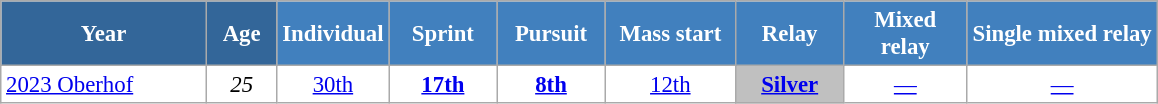<table class="wikitable" style="font-size:95%; text-align:center; border:grey solid 1px; border-collapse:collapse; background:#ffffff;">
<tr>
<th style="background-color:#369; color:white;    width:130px;">Year</th>
<th style="background-color:#369; color:white;    width:40px;">Age</th>
<th style="background-color:#4180be; color:white; width:65px;">Individual</th>
<th style="background-color:#4180be; color:white; width:65px;">Sprint</th>
<th style="background-color:#4180be; color:white; width:65px;">Pursuit</th>
<th style="background-color:#4180be; color:white; width:80px;">Mass start</th>
<th style="background-color:#4180be; color:white; width:65px;">Relay</th>
<th style="background-color:#4180be; color:white; width:75px;">Mixed relay</th>
<th style="background-color:#4180be; color:white; width:120px;">Single mixed relay</th>
</tr>
<tr>
<td align=left> <a href='#'>2023 Oberhof</a></td>
<td><em>25</em></td>
<td><a href='#'>30th</a></td>
<td><a href='#'> <strong>17th</strong></a></td>
<td><a href='#'><strong>8th</strong></a></td>
<td><a href='#'>12th</a></td>
<td style="background:silver"><a href='#'><strong>Silver</strong></a></td>
<td><a href='#'>—</a></td>
<td><a href='#'>—</a></td>
</tr>
</table>
